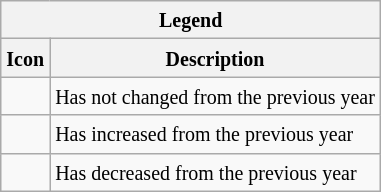<table class="wikitable">
<tr>
<th colspan="2"><small>Legend</small></th>
</tr>
<tr>
<th><small> Icon</small></th>
<th><small> Description</small></th>
</tr>
<tr>
<td></td>
<td><small>Has not changed from the previous year</small></td>
</tr>
<tr>
<td></td>
<td><small>Has increased from the previous year</small></td>
</tr>
<tr>
<td></td>
<td><small>Has decreased from the previous year</small></td>
</tr>
</table>
